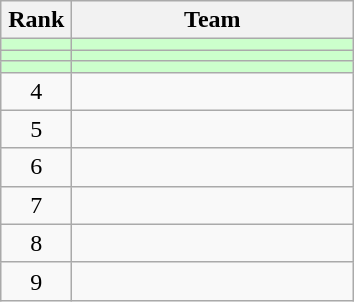<table class="wikitable" style="text-align: center;">
<tr>
<th width=40>Rank</th>
<th width=180>Team</th>
</tr>
<tr bgcolor=#CCFFCC>
<td></td>
<td style="text-align:left;"></td>
</tr>
<tr bgcolor=#CCFFCC>
<td></td>
<td style="text-align:left;"></td>
</tr>
<tr bgcolor=#CCFFCC>
<td></td>
<td style="text-align:left;"></td>
</tr>
<tr align=center>
<td>4</td>
<td style="text-align:left;"></td>
</tr>
<tr align=center>
<td>5</td>
<td style="text-align:left;"></td>
</tr>
<tr align=center>
<td>6</td>
<td style="text-align:left;"></td>
</tr>
<tr align=center>
<td>7</td>
<td style="text-align:left;"></td>
</tr>
<tr align=center>
<td>8</td>
<td style="text-align:left;"></td>
</tr>
<tr align=center>
<td>9</td>
<td style="text-align:left;"></td>
</tr>
</table>
